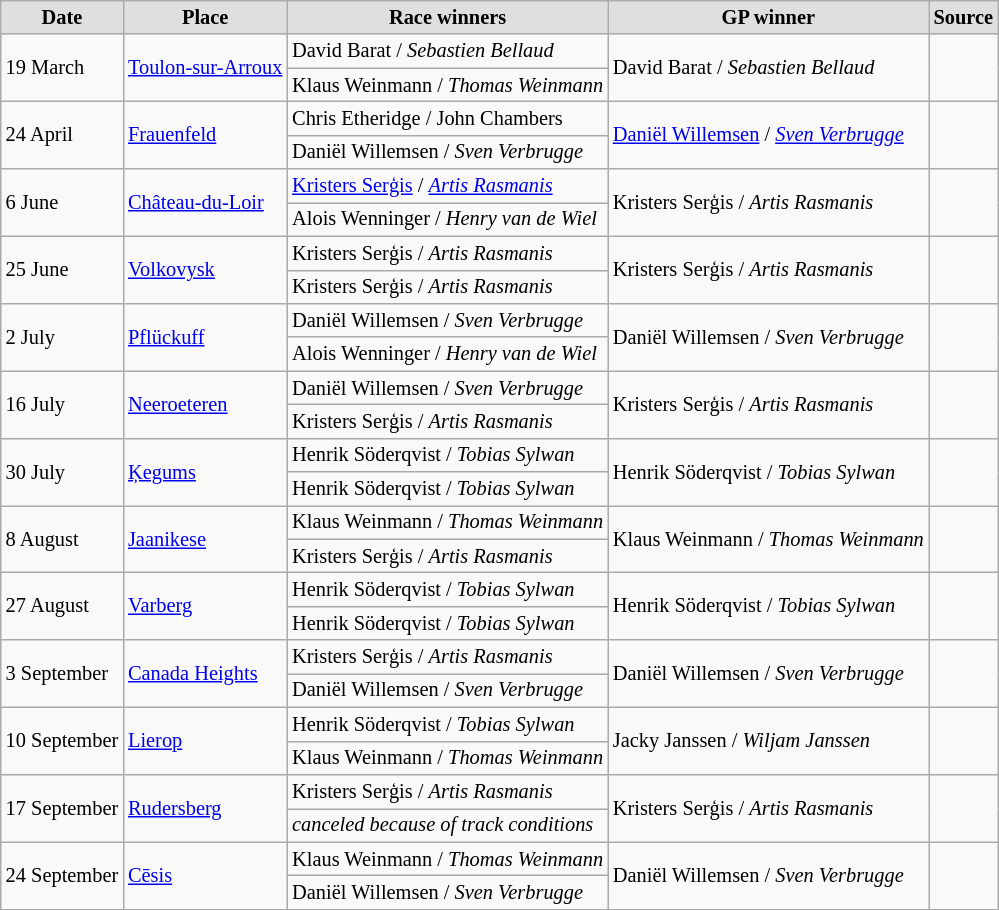<table class="wikitable" style="font-size: 85%;">
<tr align="center" style="background:#dfdfdf;">
<td><strong>Date</strong></td>
<td><strong>Place</strong></td>
<td><strong>Race winners</strong></td>
<td><strong>GP winner</strong></td>
<td><strong>Source</strong></td>
</tr>
<tr>
<td rowspan=2>19 March</td>
<td rowspan=2> <a href='#'>Toulon-sur-Arroux</a></td>
<td> David Barat / <em>Sebastien Bellaud</em></td>
<td rowspan=2> David Barat / <em>Sebastien Bellaud</em></td>
<td rowspan=2></td>
</tr>
<tr>
<td> Klaus Weinmann / <em>Thomas Weinmann</em></td>
</tr>
<tr>
<td rowspan=2>24 April</td>
<td rowspan=2> <a href='#'>Frauenfeld</a></td>
<td> Chris Etheridge / John Chambers</td>
<td rowspan=2> <a href='#'>Daniël Willemsen</a> / <em><a href='#'>Sven Verbrugge</a></em></td>
<td rowspan=2></td>
</tr>
<tr>
<td> Daniël Willemsen / <em>Sven Verbrugge</em></td>
</tr>
<tr>
<td rowspan=2>6 June</td>
<td rowspan=2> <a href='#'>Château-du-Loir</a></td>
<td> <a href='#'>Kristers Serģis</a> / <em><a href='#'>Artis Rasmanis</a></em></td>
<td rowspan=2> Kristers Serģis / <em>Artis Rasmanis</em></td>
<td rowspan=2></td>
</tr>
<tr>
<td> Alois Wenninger / <em>Henry van de Wiel</em></td>
</tr>
<tr>
<td rowspan=2>25 June</td>
<td rowspan=2> <a href='#'>Volkovysk</a></td>
<td> Kristers Serģis / <em>Artis Rasmanis</em></td>
<td rowspan=2> Kristers Serģis / <em>Artis Rasmanis</em></td>
<td rowspan=2></td>
</tr>
<tr>
<td> Kristers Serģis / <em>Artis Rasmanis</em></td>
</tr>
<tr>
<td rowspan=2>2 July</td>
<td rowspan=2> <a href='#'>Pflückuff</a></td>
<td> Daniël Willemsen / <em>Sven Verbrugge</em></td>
<td rowspan=2> Daniël Willemsen / <em>Sven Verbrugge</em></td>
<td rowspan=2></td>
</tr>
<tr>
<td> Alois Wenninger / <em>Henry van de Wiel</em></td>
</tr>
<tr>
<td rowspan=2>16 July</td>
<td rowspan=2> <a href='#'>Neeroeteren</a></td>
<td> Daniël Willemsen / <em>Sven Verbrugge</em></td>
<td rowspan=2> Kristers Serģis / <em>Artis Rasmanis</em></td>
<td rowspan=2></td>
</tr>
<tr>
<td> Kristers Serģis / <em>Artis Rasmanis</em></td>
</tr>
<tr>
<td rowspan=2>30 July</td>
<td rowspan=2> <a href='#'>Ķegums</a></td>
<td> Henrik Söderqvist / <em>Tobias Sylwan</em></td>
<td rowspan=2> Henrik Söderqvist / <em>Tobias Sylwan</em></td>
<td rowspan=2></td>
</tr>
<tr>
<td> Henrik Söderqvist / <em>Tobias Sylwan</em></td>
</tr>
<tr>
<td rowspan=2>8 August</td>
<td rowspan=2> <a href='#'>Jaanikese</a></td>
<td> Klaus Weinmann / <em>Thomas Weinmann</em></td>
<td rowspan=2> Klaus Weinmann / <em>Thomas Weinmann</em></td>
<td rowspan=2></td>
</tr>
<tr>
<td> Kristers Serģis / <em>Artis Rasmanis</em></td>
</tr>
<tr>
<td rowspan=2>27 August</td>
<td rowspan=2> <a href='#'>Varberg</a></td>
<td> Henrik Söderqvist / <em>Tobias Sylwan</em></td>
<td rowspan=2> Henrik Söderqvist / <em>Tobias Sylwan</em></td>
<td rowspan=2></td>
</tr>
<tr>
<td> Henrik Söderqvist / <em>Tobias Sylwan</em></td>
</tr>
<tr>
<td rowspan=2>3 September</td>
<td rowspan=2> <a href='#'>Canada Heights</a></td>
<td> Kristers Serģis / <em>Artis Rasmanis</em></td>
<td rowspan=2> Daniël Willemsen / <em>Sven Verbrugge</em></td>
<td rowspan=2></td>
</tr>
<tr>
<td> Daniël Willemsen / <em>Sven Verbrugge</em></td>
</tr>
<tr>
<td rowspan=2>10 September</td>
<td rowspan=2> <a href='#'>Lierop</a></td>
<td> Henrik Söderqvist / <em>Tobias Sylwan</em></td>
<td rowspan=2> Jacky Janssen / <em>Wiljam Janssen</em></td>
<td rowspan=2></td>
</tr>
<tr>
<td> Klaus Weinmann / <em>Thomas Weinmann</em></td>
</tr>
<tr>
<td rowspan=2>17 September</td>
<td rowspan=2> <a href='#'>Rudersberg</a></td>
<td> Kristers Serģis / <em>Artis Rasmanis</em></td>
<td rowspan=2> Kristers Serģis / <em>Artis Rasmanis</em></td>
<td rowspan=2></td>
</tr>
<tr>
<td><em>canceled because of track conditions</em></td>
</tr>
<tr>
<td rowspan=2>24 September</td>
<td rowspan=2> <a href='#'>Cēsis</a></td>
<td> Klaus Weinmann / <em>Thomas Weinmann</em></td>
<td rowspan=2> Daniël Willemsen / <em>Sven Verbrugge</em></td>
<td rowspan=2></td>
</tr>
<tr>
<td> Daniël Willemsen / <em>Sven Verbrugge</em></td>
</tr>
</table>
